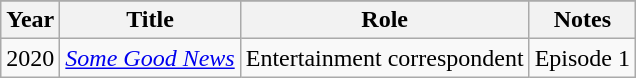<table class="wikitable sortable">
<tr>
</tr>
<tr>
<th scope="col">Year</th>
<th scope="col">Title</th>
<th scope="col">Role</th>
<th scope="col">Notes</th>
</tr>
<tr>
<td>2020</td>
<td><em><a href='#'>Some Good News</a></em></td>
<td>Entertainment correspondent</td>
<td>Episode 1</td>
</tr>
</table>
